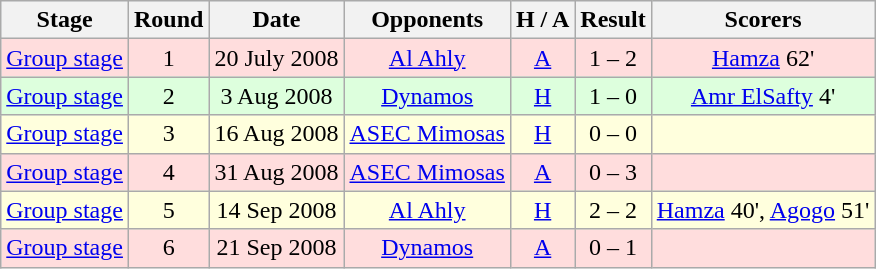<table class="wikitable" style="text-align:center">
<tr style="background:#f0f6ff;">
<th>Stage</th>
<th>Round</th>
<th>Date</th>
<th>Opponents</th>
<th>H / A</th>
<th>Result</th>
<th>Scorers</th>
</tr>
<tr bgcolor="#ffdddd">
<td><a href='#'>Group stage</a></td>
<td>1</td>
<td>20 July 2008</td>
<td><a href='#'>Al Ahly</a></td>
<td><a href='#'>A</a></td>
<td>1 – 2</td>
<td><a href='#'>Hamza</a> 62'</td>
</tr>
<tr bgcolor="#ddffdd">
<td><a href='#'>Group stage</a></td>
<td>2</td>
<td>3 Aug 2008</td>
<td><a href='#'>Dynamos</a></td>
<td><a href='#'>H</a></td>
<td>1 – 0</td>
<td><a href='#'>Amr ElSafty</a> 4'</td>
</tr>
<tr bgcolor="#ffffdd">
<td><a href='#'>Group stage</a></td>
<td>3</td>
<td>16 Aug 2008</td>
<td><a href='#'>ASEC Mimosas</a></td>
<td><a href='#'>H</a></td>
<td>0 – 0</td>
<td></td>
</tr>
<tr bgcolor="#ffdddd">
<td><a href='#'>Group stage</a></td>
<td>4</td>
<td>31 Aug 2008</td>
<td><a href='#'>ASEC Mimosas</a></td>
<td><a href='#'>A</a></td>
<td>0 – 3</td>
<td></td>
</tr>
<tr bgcolor="#ffffdd">
<td><a href='#'>Group stage</a></td>
<td>5</td>
<td>14 Sep 2008</td>
<td><a href='#'>Al Ahly</a></td>
<td><a href='#'>H</a></td>
<td>2 – 2</td>
<td><a href='#'>Hamza</a> 40', <a href='#'>Agogo</a> 51'</td>
</tr>
<tr bgcolor="#ffdddd">
<td><a href='#'>Group stage</a></td>
<td>6</td>
<td>21 Sep 2008</td>
<td><a href='#'>Dynamos</a></td>
<td><a href='#'>A</a></td>
<td>0 – 1</td>
<td></td>
</tr>
</table>
